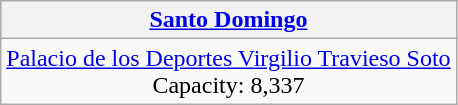<table class="wikitable" style="text-align:center;">
<tr>
<th><a href='#'>Santo Domingo</a></th>
</tr>
<tr>
<td><a href='#'>Palacio de los Deportes Virgilio Travieso Soto</a><br>Capacity: 8,337</td>
</tr>
</table>
